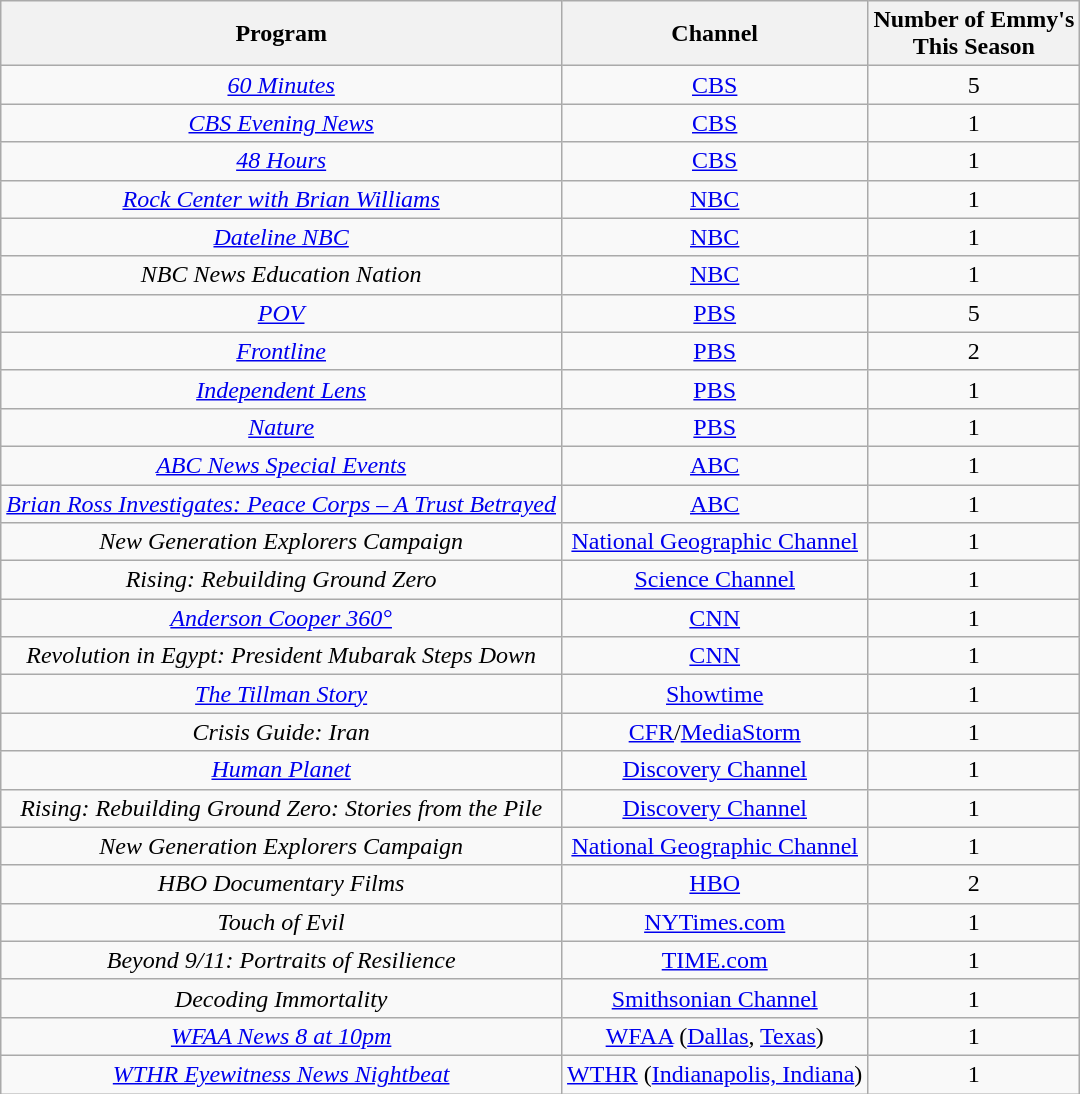<table class="sortable wikitable" style="text-align: center;">
<tr>
<th>Program</th>
<th>Channel</th>
<th>Number of Emmy's <br>This Season</th>
</tr>
<tr>
<td><em><a href='#'>60 Minutes</a></em></td>
<td><a href='#'>CBS</a></td>
<td>5</td>
</tr>
<tr>
<td><em><a href='#'>CBS Evening News</a></em></td>
<td><a href='#'>CBS</a></td>
<td>1</td>
</tr>
<tr>
<td><em><a href='#'>48 Hours</a></em></td>
<td><a href='#'>CBS</a></td>
<td>1</td>
</tr>
<tr>
<td><em><a href='#'>Rock Center with Brian Williams</a></em></td>
<td><a href='#'>NBC</a></td>
<td>1</td>
</tr>
<tr>
<td><em><a href='#'>Dateline NBC</a></em></td>
<td><a href='#'>NBC</a></td>
<td>1</td>
</tr>
<tr>
<td><em>NBC News Education Nation</em></td>
<td><a href='#'>NBC</a></td>
<td>1</td>
</tr>
<tr>
<td><em><a href='#'>POV</a></em></td>
<td><a href='#'>PBS</a></td>
<td>5</td>
</tr>
<tr>
<td><em><a href='#'>Frontline</a></em></td>
<td><a href='#'>PBS</a></td>
<td>2</td>
</tr>
<tr>
<td><em><a href='#'>Independent Lens</a></em></td>
<td><a href='#'>PBS</a></td>
<td>1</td>
</tr>
<tr>
<td><em><a href='#'>Nature</a></em></td>
<td><a href='#'>PBS</a></td>
<td>1</td>
</tr>
<tr>
<td><em><a href='#'>ABC News Special Events</a></em></td>
<td><a href='#'>ABC</a></td>
<td>1</td>
</tr>
<tr>
<td><em><a href='#'>Brian Ross Investigates: Peace Corps – A Trust Betrayed</a></em></td>
<td><a href='#'>ABC</a></td>
<td>1</td>
</tr>
<tr>
<td><em>New Generation Explorers Campaign</em></td>
<td><a href='#'>National Geographic Channel</a></td>
<td>1</td>
</tr>
<tr>
<td><em>Rising: Rebuilding Ground Zero</em></td>
<td><a href='#'>Science Channel</a></td>
<td>1</td>
</tr>
<tr>
<td><em><a href='#'>Anderson Cooper 360°</a></em></td>
<td><a href='#'>CNN</a></td>
<td>1</td>
</tr>
<tr>
<td><em>Revolution in Egypt:  President Mubarak Steps Down</em></td>
<td><a href='#'>CNN</a></td>
<td>1</td>
</tr>
<tr>
<td><em><a href='#'>The Tillman Story</a></em></td>
<td><a href='#'>Showtime</a></td>
<td>1</td>
</tr>
<tr>
<td><em>Crisis Guide: Iran</em></td>
<td><a href='#'>CFR</a>/<a href='#'>MediaStorm</a></td>
<td>1</td>
</tr>
<tr>
<td><em><a href='#'>Human Planet</a></em></td>
<td><a href='#'>Discovery Channel</a></td>
<td>1</td>
</tr>
<tr>
<td><em>Rising: Rebuilding Ground Zero: Stories from the Pile</em></td>
<td><a href='#'>Discovery Channel</a></td>
<td>1</td>
</tr>
<tr>
<td><em>New Generation Explorers Campaign</em></td>
<td><a href='#'>National Geographic Channel</a></td>
<td>1</td>
</tr>
<tr>
<td><em>HBO Documentary Films</em></td>
<td><a href='#'>HBO</a></td>
<td>2</td>
</tr>
<tr>
<td><em>Touch of Evil</em></td>
<td><a href='#'>NYTimes.com</a></td>
<td>1</td>
</tr>
<tr>
<td><em>Beyond 9/11: Portraits of Resilience</em></td>
<td><a href='#'>TIME.com</a></td>
<td>1</td>
</tr>
<tr>
<td><em>Decoding Immortality</em></td>
<td><a href='#'>Smithsonian Channel</a></td>
<td>1</td>
</tr>
<tr>
<td><em><a href='#'>WFAA News 8 at 10pm</a></em></td>
<td><a href='#'>WFAA</a> (<a href='#'>Dallas</a>, <a href='#'>Texas</a>)</td>
<td>1</td>
</tr>
<tr>
<td><em><a href='#'>WTHR Eyewitness News Nightbeat</a></em></td>
<td><a href='#'>WTHR</a> (<a href='#'>Indianapolis, Indiana</a>)</td>
<td>1</td>
</tr>
</table>
